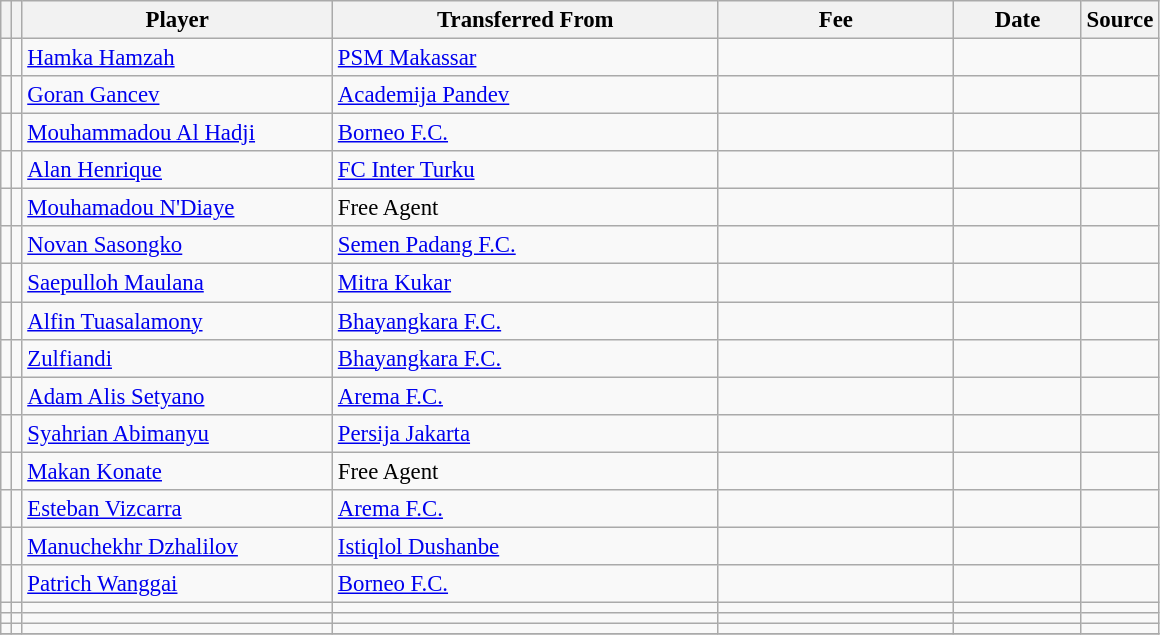<table class="wikitable plainrowheaders sortable" style="font-size:95%">
<tr>
<th></th>
<th></th>
<th scope=col style="width:200px;"><strong>Player</strong></th>
<th scope=col style="width:250px;"><strong>Transferred From</strong></th>
<th scope=col style="width:150px;"><strong>Fee</strong></th>
<th scope=col style="width:78px;"><strong>Date</strong></th>
<th><strong>Source</strong></th>
</tr>
<tr>
<td align="center"></td>
<td align="center"></td>
<td> <a href='#'>Hamka Hamzah</a></td>
<td> <a href='#'>PSM Makassar</a></td>
<td align="center"></td>
<td align="center"></td>
<td></td>
</tr>
<tr>
<td align="center"></td>
<td align="center"></td>
<td> <a href='#'>Goran Gancev</a></td>
<td> <a href='#'>Academija Pandev</a></td>
<td align="center"></td>
<td align="center"></td>
<td></td>
</tr>
<tr>
<td align="center"></td>
<td align="center"></td>
<td> <a href='#'>Mouhammadou Al Hadji</a></td>
<td> <a href='#'>Borneo F.C.</a></td>
<td align="center"></td>
<td align="center"></td>
<td></td>
</tr>
<tr>
<td align="center"></td>
<td align="center"></td>
<td> <a href='#'>Alan Henrique</a></td>
<td> <a href='#'>FC Inter Turku</a></td>
<td align="center"></td>
<td align="center"></td>
<td></td>
</tr>
<tr>
<td align="center"></td>
<td align="center"></td>
<td> <a href='#'>Mouhamadou N'Diaye</a></td>
<td>Free Agent</td>
<td align="center"></td>
<td align="center"></td>
<td></td>
</tr>
<tr>
<td align="center"></td>
<td align="center"></td>
<td> <a href='#'>Novan Sasongko</a></td>
<td> <a href='#'>Semen Padang F.C.</a></td>
<td align="center"></td>
<td align="center"></td>
<td></td>
</tr>
<tr>
<td align="center"></td>
<td align="center"></td>
<td> <a href='#'>Saepulloh Maulana</a></td>
<td> <a href='#'>Mitra Kukar</a></td>
<td align="center"></td>
<td align="center"></td>
<td></td>
</tr>
<tr>
<td align="center"></td>
<td align="center"></td>
<td> <a href='#'>Alfin Tuasalamony</a></td>
<td> <a href='#'>Bhayangkara F.C.</a></td>
<td align="center"></td>
<td align="center"></td>
<td></td>
</tr>
<tr>
<td align="center"></td>
<td align="center"></td>
<td> <a href='#'>Zulfiandi</a></td>
<td> <a href='#'>Bhayangkara F.C.</a></td>
<td align="center"></td>
<td align="center"></td>
<td></td>
</tr>
<tr>
<td align="center"></td>
<td align="center"></td>
<td> <a href='#'>Adam Alis Setyano</a></td>
<td> <a href='#'>Arema F.C.</a></td>
<td align="center"></td>
<td align="center"></td>
<td></td>
</tr>
<tr>
<td align="center"></td>
<td align="center"></td>
<td> <a href='#'>Syahrian Abimanyu</a></td>
<td> <a href='#'>Persija Jakarta</a></td>
<td align="center"></td>
<td align="center"></td>
<td></td>
</tr>
<tr>
<td align="center"></td>
<td align="center"></td>
<td> <a href='#'>Makan Konate</a></td>
<td>Free Agent</td>
<td align="center"></td>
<td align="center"></td>
<td></td>
</tr>
<tr>
<td align="center"></td>
<td align="center"></td>
<td> <a href='#'>Esteban Vizcarra</a></td>
<td> <a href='#'>Arema F.C.</a></td>
<td align="center"></td>
<td align="center"></td>
<td></td>
</tr>
<tr>
<td align="center"></td>
<td align="center"></td>
<td> <a href='#'>Manuchekhr Dzhalilov</a></td>
<td> <a href='#'>Istiqlol Dushanbe</a></td>
<td align="center"></td>
<td align="center"></td>
<td></td>
</tr>
<tr>
<td align="center"></td>
<td align="center"></td>
<td> <a href='#'>Patrich Wanggai</a></td>
<td> <a href='#'>Borneo F.C.</a></td>
<td align="center"></td>
<td align="center"></td>
<td></td>
</tr>
<tr>
<td align="center"></td>
<td align="center"></td>
<td></td>
<td></td>
<td align="center"></td>
<td align="center"></td>
<td></td>
</tr>
<tr>
<td align="center"></td>
<td align="center"></td>
<td></td>
<td></td>
<td align="center"></td>
<td align="center"></td>
<td></td>
</tr>
<tr>
<td align="center"></td>
<td align="center"></td>
<td></td>
<td></td>
<td align="center"></td>
<td align="center"></td>
<td></td>
</tr>
<tr>
</tr>
</table>
